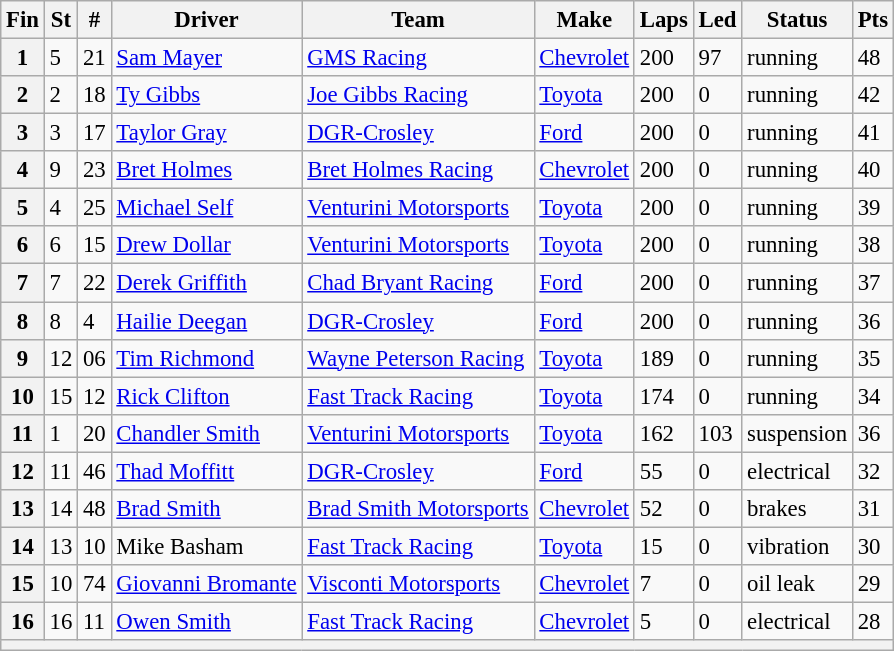<table class="wikitable sortable" style="font-size:95%">
<tr>
<th>Fin</th>
<th>St</th>
<th>#</th>
<th>Driver</th>
<th>Team</th>
<th>Make</th>
<th>Laps</th>
<th>Led</th>
<th>Status</th>
<th>Pts</th>
</tr>
<tr>
<th>1</th>
<td>5</td>
<td>21</td>
<td><a href='#'>Sam Mayer</a></td>
<td><a href='#'>GMS Racing</a></td>
<td><a href='#'>Chevrolet</a></td>
<td>200</td>
<td>97</td>
<td>running</td>
<td>48</td>
</tr>
<tr>
<th>2</th>
<td>2</td>
<td>18</td>
<td><a href='#'>Ty Gibbs</a></td>
<td><a href='#'>Joe Gibbs Racing</a></td>
<td><a href='#'>Toyota</a></td>
<td>200</td>
<td>0</td>
<td>running</td>
<td>42</td>
</tr>
<tr>
<th>3</th>
<td>3</td>
<td>17</td>
<td><a href='#'>Taylor Gray</a></td>
<td><a href='#'>DGR-Crosley</a></td>
<td><a href='#'>Ford</a></td>
<td>200</td>
<td>0</td>
<td>running</td>
<td>41</td>
</tr>
<tr>
<th>4</th>
<td>9</td>
<td>23</td>
<td><a href='#'>Bret Holmes</a></td>
<td><a href='#'>Bret Holmes Racing</a></td>
<td><a href='#'>Chevrolet</a></td>
<td>200</td>
<td>0</td>
<td>running</td>
<td>40</td>
</tr>
<tr>
<th>5</th>
<td>4</td>
<td>25</td>
<td><a href='#'>Michael Self</a></td>
<td><a href='#'>Venturini Motorsports</a></td>
<td><a href='#'>Toyota</a></td>
<td>200</td>
<td>0</td>
<td>running</td>
<td>39</td>
</tr>
<tr>
<th>6</th>
<td>6</td>
<td>15</td>
<td><a href='#'>Drew Dollar</a></td>
<td><a href='#'>Venturini Motorsports</a></td>
<td><a href='#'>Toyota</a></td>
<td>200</td>
<td>0</td>
<td>running</td>
<td>38</td>
</tr>
<tr>
<th>7</th>
<td>7</td>
<td>22</td>
<td><a href='#'>Derek Griffith</a></td>
<td><a href='#'>Chad Bryant Racing</a></td>
<td><a href='#'>Ford</a></td>
<td>200</td>
<td>0</td>
<td>running</td>
<td>37</td>
</tr>
<tr>
<th>8</th>
<td>8</td>
<td>4</td>
<td><a href='#'>Hailie Deegan</a></td>
<td><a href='#'>DGR-Crosley</a></td>
<td><a href='#'>Ford</a></td>
<td>200</td>
<td>0</td>
<td>running</td>
<td>36</td>
</tr>
<tr>
<th>9</th>
<td>12</td>
<td>06</td>
<td><a href='#'>Tim Richmond</a></td>
<td><a href='#'>Wayne Peterson Racing</a></td>
<td><a href='#'>Toyota</a></td>
<td>189</td>
<td>0</td>
<td>running</td>
<td>35</td>
</tr>
<tr>
<th>10</th>
<td>15</td>
<td>12</td>
<td><a href='#'>Rick Clifton</a></td>
<td><a href='#'>Fast Track Racing</a></td>
<td><a href='#'>Toyota</a></td>
<td>174</td>
<td>0</td>
<td>running</td>
<td>34</td>
</tr>
<tr>
<th>11</th>
<td>1</td>
<td>20</td>
<td><a href='#'>Chandler Smith</a></td>
<td><a href='#'>Venturini Motorsports</a></td>
<td><a href='#'>Toyota</a></td>
<td>162</td>
<td>103</td>
<td>suspension</td>
<td>36</td>
</tr>
<tr>
<th>12</th>
<td>11</td>
<td>46</td>
<td><a href='#'>Thad Moffitt</a></td>
<td><a href='#'>DGR-Crosley</a></td>
<td><a href='#'>Ford</a></td>
<td>55</td>
<td>0</td>
<td>electrical</td>
<td>32</td>
</tr>
<tr>
<th>13</th>
<td>14</td>
<td>48</td>
<td><a href='#'>Brad Smith</a></td>
<td><a href='#'>Brad Smith Motorsports</a></td>
<td><a href='#'>Chevrolet</a></td>
<td>52</td>
<td>0</td>
<td>brakes</td>
<td>31</td>
</tr>
<tr>
<th>14</th>
<td>13</td>
<td>10</td>
<td>Mike Basham</td>
<td><a href='#'>Fast Track Racing</a></td>
<td><a href='#'>Toyota</a></td>
<td>15</td>
<td>0</td>
<td>vibration</td>
<td>30</td>
</tr>
<tr>
<th>15</th>
<td>10</td>
<td>74</td>
<td><a href='#'>Giovanni Bromante</a></td>
<td><a href='#'>Visconti Motorsports</a></td>
<td><a href='#'>Chevrolet</a></td>
<td>7</td>
<td>0</td>
<td>oil leak</td>
<td>29</td>
</tr>
<tr>
<th>16</th>
<td>16</td>
<td>11</td>
<td><a href='#'>Owen Smith</a></td>
<td><a href='#'>Fast Track Racing</a></td>
<td><a href='#'>Chevrolet</a></td>
<td>5</td>
<td>0</td>
<td>electrical</td>
<td>28</td>
</tr>
<tr>
<th colspan="10"></th>
</tr>
</table>
